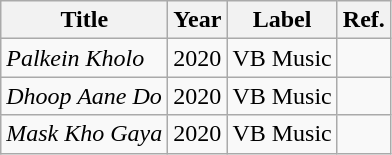<table class="wikitable">
<tr>
<th>Title</th>
<th>Year</th>
<th>Label</th>
<th>Ref.</th>
</tr>
<tr>
<td><em>Palkein Kholo</em></td>
<td>2020</td>
<td>VB Music</td>
<td></td>
</tr>
<tr>
<td><em>Dhoop Aane Do</em></td>
<td>2020</td>
<td>VB Music</td>
<td></td>
</tr>
<tr>
<td><em>Mask Kho Gaya</em></td>
<td>2020</td>
<td>VB Music</td>
<td></td>
</tr>
</table>
